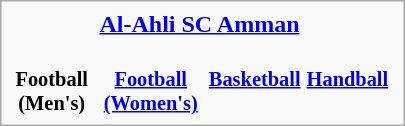<table class="infobox" style="width: 270px;">
<tr>
<th colspan="4"><a href='#'><span>Al-Ahli SC Amman</span></a></th>
</tr>
<tr style="font-size: 85%; text-align: center">
<td><br><strong>Football (Men's)</strong></td>
<td><br><strong><a href='#'>Football (Women's)</a></strong></td>
<td><br><strong><a href='#'>Basketball</a></strong></td>
<td><br><strong><a href='#'>Handball</a></strong></td>
<td></td>
</tr>
</table>
